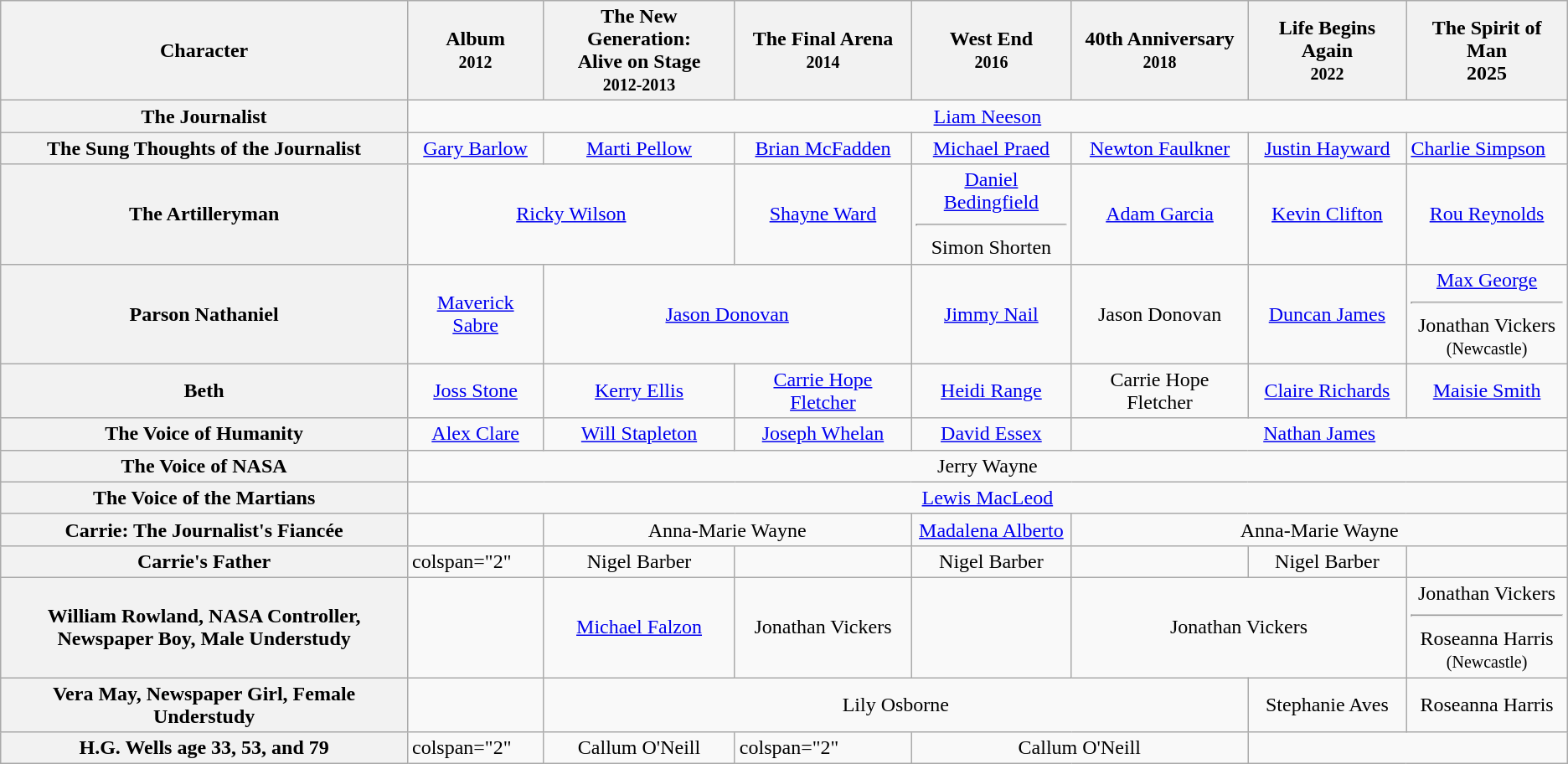<table class="wikitable" style="width=10%">
<tr>
<th>Character</th>
<th>Album<br><small>2012</small></th>
<th>The New Generation:<br>Alive on Stage<br><small>2012-2013</small></th>
<th>The Final Arena<br><small>2014</small></th>
<th>West End<br><small>2016</small></th>
<th>40th Anniversary<br><small>2018</small></th>
<th>Life Begins Again<br><small>2022</small></th>
<th>The Spirit of Man<br>2025</th>
</tr>
<tr>
<th>The Journalist</th>
<td colspan="7" style="text-align:center;"><a href='#'>Liam Neeson</a></td>
</tr>
<tr>
<th>The Sung Thoughts of the Journalist</th>
<td style="text-align:center;"><a href='#'>Gary Barlow</a></td>
<td style="text-align:center;"><a href='#'>Marti Pellow</a></td>
<td style="text-align:center;"><a href='#'>Brian McFadden</a></td>
<td style="text-align:center;"><a href='#'>Michael Praed</a></td>
<td style="text-align:center;"><a href='#'>Newton Faulkner</a></td>
<td style="text-align:center;"><a href='#'>Justin Hayward</a></td>
<td><a href='#'>Charlie Simpson</a></td>
</tr>
<tr>
<th>The Artilleryman</th>
<td colspan="2" style="text-align:center;"><a href='#'>Ricky Wilson</a></td>
<td style="text-align:center;"><a href='#'>Shayne Ward</a></td>
<td style="text-align:center;"><a href='#'>Daniel Bedingfield</a><hr>Simon Shorten</td>
<td style="text-align:center;"><a href='#'>Adam Garcia</a></td>
<td style="text-align:center;"><a href='#'>Kevin Clifton</a></td>
<td style="text-align:center;"><a href='#'>Rou Reynolds</a></td>
</tr>
<tr>
<th>Parson Nathaniel</th>
<td style="text-align:center;"><a href='#'>Maverick Sabre</a></td>
<td colspan="2" style="text-align:center;"><a href='#'>Jason Donovan</a></td>
<td style="text-align:center;"><a href='#'>Jimmy Nail</a></td>
<td style="text-align:center;">Jason Donovan</td>
<td style="text-align:center;"><a href='#'>Duncan James</a></td>
<td style="text-align:center;"><a href='#'>Max George</a><hr>Jonathan Vickers<br><small>(Newcastle)</small></td>
</tr>
<tr>
<th>Beth</th>
<td style="text-align:center;"><a href='#'>Joss Stone</a></td>
<td style="text-align:center;"><a href='#'>Kerry Ellis</a></td>
<td style="text-align:center;"><a href='#'>Carrie Hope Fletcher</a></td>
<td style="text-align:center;"><a href='#'>Heidi Range</a></td>
<td style="text-align:center;">Carrie Hope Fletcher</td>
<td style="text-align:center;"><a href='#'>Claire Richards</a></td>
<td style="text-align:center;"><a href='#'>Maisie Smith</a></td>
</tr>
<tr>
<th>The Voice of Humanity</th>
<td style="text-align:center;"><a href='#'>Alex Clare</a></td>
<td style="text-align:center;"><a href='#'>Will Stapleton</a></td>
<td style="text-align:center;"><a href='#'>Joseph Whelan</a></td>
<td style="text-align:center;"><a href='#'>David Essex</a></td>
<td colspan="3" style="text-align:center;"><a href='#'>Nathan James</a></td>
</tr>
<tr>
<th>The Voice of NASA</th>
<td colspan="7" style="text-align:center;">Jerry Wayne</td>
</tr>
<tr>
<th>The Voice of the Martians</th>
<td colspan="7" style="text-align:center;"><a href='#'>Lewis MacLeod</a></td>
</tr>
<tr>
<th>Carrie: The Journalist's Fiancée</th>
<td></td>
<td colspan="2" style="text-align:center;">Anna-Marie Wayne</td>
<td style="text-align:center;"><a href='#'>Madalena Alberto</a></td>
<td colspan="3" style="text-align:center;">Anna-Marie Wayne</td>
</tr>
<tr>
<th>Carrie's Father</th>
<td>colspan="2" </td>
<td style="text-align:center;">Nigel Barber</td>
<td></td>
<td style="text-align:center;">Nigel Barber</td>
<td></td>
<td style="text-align:center;">Nigel Barber</td>
</tr>
<tr>
<th>William Rowland, NASA Controller, <br>Newspaper Boy, Male Understudy</th>
<td></td>
<td style="text-align:center;"><a href='#'>Michael Falzon</a></td>
<td style="text-align:center;">Jonathan Vickers</td>
<td></td>
<td colspan="2"style="text-align:center;">Jonathan Vickers</td>
<td style="text-align:center;">Jonathan Vickers<hr>Roseanna Harris<br><small>(Newcastle)</small></td>
</tr>
<tr>
<th>Vera May, Newspaper Girl, Female Understudy</th>
<td></td>
<td colspan="4" style="text-align:center;">Lily Osborne</td>
<td style="text-align:center;">Stephanie Aves</td>
<td style="text-align:center;">Roseanna Harris</td>
</tr>
<tr>
<th>H.G. Wells age 33, 53, and 79</th>
<td>colspan="2" </td>
<td style="text-align:center;">Callum O'Neill</td>
<td>colspan="2" </td>
<td colspan="2" style="text-align:center;">Callum O'Neill</td>
</tr>
</table>
